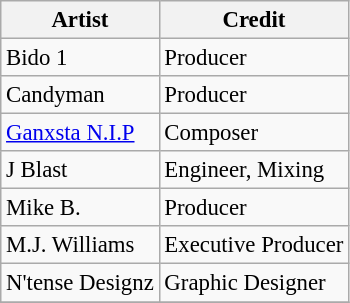<table class="wikitable" style="font-size: 95%;">
<tr>
<th>Artist</th>
<th>Credit</th>
</tr>
<tr>
<td>Bido 1</td>
<td>Producer</td>
</tr>
<tr>
<td>Candyman</td>
<td>Producer</td>
</tr>
<tr>
<td><a href='#'>Ganxsta N.I.P</a></td>
<td>Composer</td>
</tr>
<tr>
<td>J Blast</td>
<td>Engineer, Mixing</td>
</tr>
<tr>
<td>Mike B.</td>
<td>Producer</td>
</tr>
<tr>
<td>M.J. Williams</td>
<td>Executive Producer</td>
</tr>
<tr>
<td>N'tense Designz</td>
<td>Graphic Designer</td>
</tr>
<tr>
</tr>
</table>
